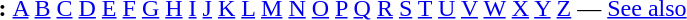<table id="toc" border="0">
<tr>
<th>:</th>
<td><a href='#'>A</a> <a href='#'>B</a> <a href='#'>C</a> <a href='#'>D</a> <a href='#'>E</a> <a href='#'>F</a> <a href='#'>G</a> <a href='#'>H</a> <a href='#'>I</a> <a href='#'>J</a> <a href='#'>K</a> <a href='#'>L</a> <a href='#'>M</a> <a href='#'>N</a> <a href='#'>O</a> <a href='#'>P</a> <a href='#'>Q</a> <a href='#'>R</a> <a href='#'>S</a> <a href='#'>T</a> <a href='#'>U</a> <a href='#'>V</a> <a href='#'>W</a> <a href='#'>X</a> <a href='#'>Y</a>  <a href='#'>Z</a> — <a href='#'>See also</a></td>
</tr>
</table>
